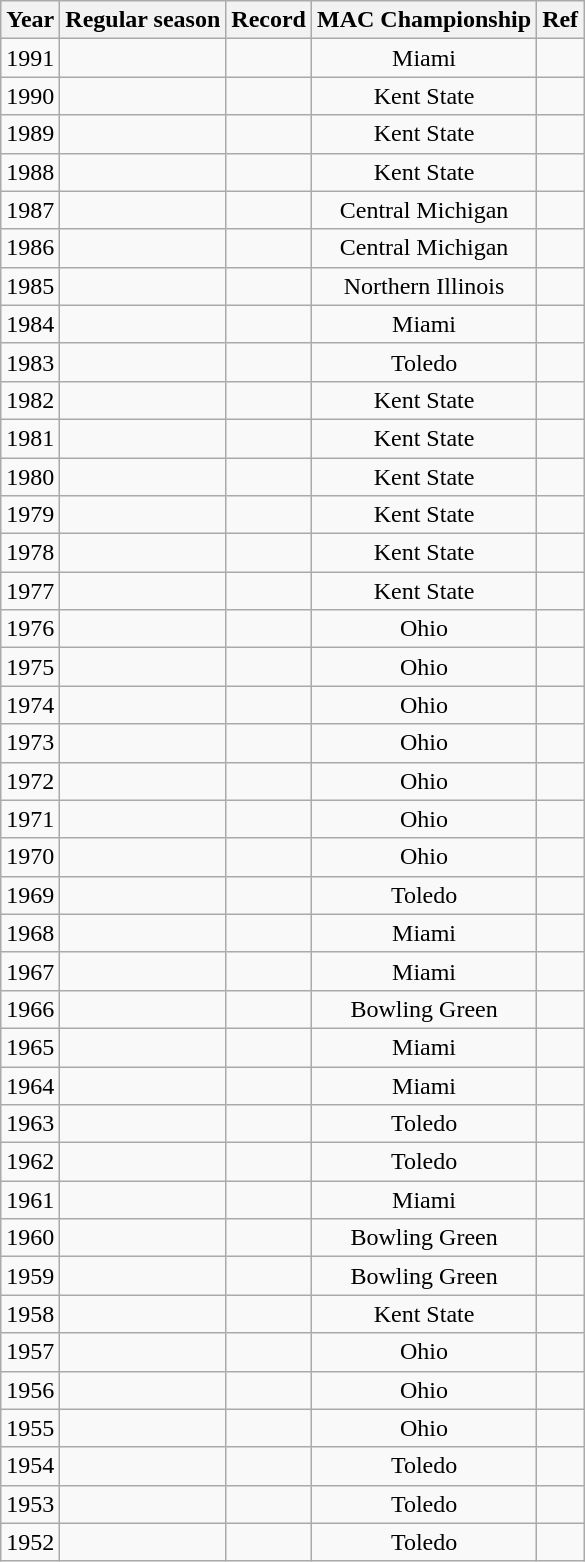<table class="wikitable" style="text-align:center" cellpadding=2 cellspacing=2>
<tr>
<th>Year</th>
<th>Regular season</th>
<th>Record</th>
<th>MAC Championship</th>
<th>Ref</th>
</tr>
<tr>
<td>1991</td>
<td></td>
<td></td>
<td>Miami</td>
<td></td>
</tr>
<tr>
<td>1990</td>
<td></td>
<td></td>
<td>Kent State</td>
<td></td>
</tr>
<tr>
<td>1989</td>
<td></td>
<td></td>
<td>Kent State</td>
<td></td>
</tr>
<tr>
<td>1988</td>
<td></td>
<td></td>
<td>Kent State</td>
<td></td>
</tr>
<tr>
<td>1987</td>
<td></td>
<td></td>
<td>Central Michigan</td>
<td></td>
</tr>
<tr>
<td>1986</td>
<td></td>
<td></td>
<td>Central Michigan</td>
<td></td>
</tr>
<tr>
<td>1985</td>
<td></td>
<td></td>
<td>Northern Illinois</td>
<td></td>
</tr>
<tr>
<td>1984</td>
<td></td>
<td></td>
<td>Miami</td>
<td></td>
</tr>
<tr>
<td>1983</td>
<td></td>
<td></td>
<td>Toledo</td>
<td></td>
</tr>
<tr>
<td>1982</td>
<td></td>
<td></td>
<td>Kent State</td>
<td></td>
</tr>
<tr>
<td>1981</td>
<td></td>
<td></td>
<td>Kent State</td>
<td></td>
</tr>
<tr>
<td>1980</td>
<td></td>
<td></td>
<td>Kent State</td>
<td></td>
</tr>
<tr>
<td>1979</td>
<td></td>
<td></td>
<td>Kent State</td>
<td></td>
</tr>
<tr>
<td>1978</td>
<td></td>
<td></td>
<td>Kent State</td>
<td></td>
</tr>
<tr>
<td>1977</td>
<td></td>
<td></td>
<td>Kent State</td>
<td></td>
</tr>
<tr>
<td>1976</td>
<td></td>
<td></td>
<td>Ohio</td>
<td></td>
</tr>
<tr>
<td>1975</td>
<td></td>
<td></td>
<td>Ohio</td>
<td></td>
</tr>
<tr>
<td>1974</td>
<td></td>
<td></td>
<td>Ohio</td>
<td></td>
</tr>
<tr>
<td>1973</td>
<td></td>
<td></td>
<td>Ohio</td>
<td></td>
</tr>
<tr>
<td>1972</td>
<td></td>
<td></td>
<td>Ohio</td>
<td></td>
</tr>
<tr>
<td>1971</td>
<td></td>
<td></td>
<td>Ohio</td>
<td></td>
</tr>
<tr>
<td>1970</td>
<td></td>
<td></td>
<td>Ohio</td>
<td></td>
</tr>
<tr>
<td>1969</td>
<td></td>
<td></td>
<td>Toledo</td>
<td></td>
</tr>
<tr>
<td>1968</td>
<td></td>
<td></td>
<td>Miami</td>
<td></td>
</tr>
<tr>
<td>1967</td>
<td></td>
<td></td>
<td>Miami</td>
<td></td>
</tr>
<tr>
<td>1966</td>
<td></td>
<td></td>
<td>Bowling Green</td>
<td></td>
</tr>
<tr>
<td>1965</td>
<td></td>
<td></td>
<td>Miami</td>
<td></td>
</tr>
<tr>
<td>1964</td>
<td></td>
<td></td>
<td>Miami</td>
<td></td>
</tr>
<tr>
<td>1963</td>
<td></td>
<td></td>
<td>Toledo</td>
<td></td>
</tr>
<tr>
<td>1962</td>
<td></td>
<td></td>
<td>Toledo</td>
<td></td>
</tr>
<tr>
<td>1961</td>
<td></td>
<td></td>
<td>Miami</td>
<td></td>
</tr>
<tr>
<td>1960</td>
<td></td>
<td></td>
<td>Bowling Green</td>
<td></td>
</tr>
<tr>
<td>1959</td>
<td></td>
<td></td>
<td>Bowling Green</td>
<td></td>
</tr>
<tr>
<td>1958</td>
<td></td>
<td></td>
<td>Kent State</td>
<td></td>
</tr>
<tr>
<td>1957</td>
<td></td>
<td></td>
<td>Ohio</td>
<td></td>
</tr>
<tr>
<td>1956</td>
<td></td>
<td></td>
<td>Ohio</td>
<td></td>
</tr>
<tr>
<td>1955</td>
<td></td>
<td></td>
<td>Ohio</td>
<td></td>
</tr>
<tr>
<td>1954</td>
<td></td>
<td></td>
<td>Toledo</td>
<td></td>
</tr>
<tr>
<td>1953</td>
<td></td>
<td></td>
<td>Toledo</td>
<td></td>
</tr>
<tr>
<td>1952</td>
<td></td>
<td></td>
<td>Toledo</td>
<td></td>
</tr>
</table>
